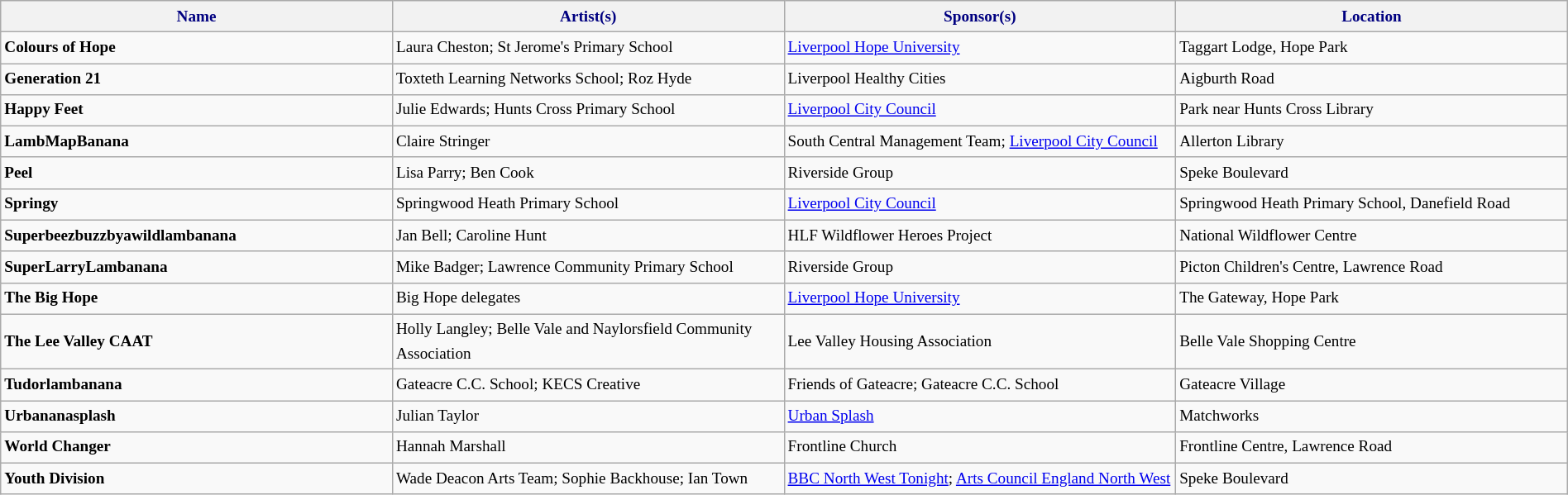<table class="sortable wikitable" style="font-size:80%;width:100%;border:0px;text-align:left;line-height:150%;">
<tr>
<th class="sortable" style="background: #f2f2f2; color: #000080" height="17" width="25%">Name</th>
<th class="unsortable" style="background: #f2f2f2; color: #000080" height="17" width="25%">Artist(s)</th>
<th class="unsortable" style="background: #f2f2f2; color: #000080" height="17" width="25%">Sponsor(s)</th>
<th class="sortable" style="background: #f2f2f2; color: #000080" height="17" width="25%">Location</th>
</tr>
<tr>
<td><strong>Colours of Hope</strong></td>
<td>Laura Cheston; St Jerome's Primary School</td>
<td><a href='#'>Liverpool Hope University</a></td>
<td>Taggart Lodge, Hope Park</td>
</tr>
<tr>
<td><strong>Generation 21</strong></td>
<td>Toxteth Learning Networks School; Roz Hyde</td>
<td>Liverpool Healthy Cities</td>
<td>Aigburth Road</td>
</tr>
<tr>
<td><strong>Happy Feet</strong></td>
<td>Julie Edwards; Hunts Cross Primary School</td>
<td><a href='#'>Liverpool City Council</a></td>
<td>Park near Hunts Cross Library</td>
</tr>
<tr>
<td><strong>LambMapBanana</strong></td>
<td>Claire Stringer</td>
<td>South Central Management Team; <a href='#'>Liverpool City Council</a></td>
<td>Allerton Library</td>
</tr>
<tr>
<td><strong>Peel</strong></td>
<td>Lisa Parry; Ben Cook</td>
<td>Riverside Group</td>
<td>Speke Boulevard</td>
</tr>
<tr>
<td><strong>Springy</strong></td>
<td>Springwood Heath Primary School</td>
<td><a href='#'>Liverpool City Council</a></td>
<td>Springwood Heath Primary School, Danefield Road</td>
</tr>
<tr>
<td><strong>Superbeezbuzzbyawildlambanana</strong></td>
<td>Jan Bell; Caroline Hunt</td>
<td>HLF Wildflower Heroes Project</td>
<td>National Wildflower Centre</td>
</tr>
<tr>
<td><strong>SuperLarryLambanana</strong></td>
<td>Mike Badger; Lawrence Community Primary School</td>
<td>Riverside Group</td>
<td>Picton Children's Centre, Lawrence Road</td>
</tr>
<tr>
<td><strong>The Big Hope</strong></td>
<td>Big Hope delegates</td>
<td><a href='#'>Liverpool Hope University</a></td>
<td>The Gateway, Hope Park</td>
</tr>
<tr>
<td><strong>The Lee Valley CAAT</strong></td>
<td>Holly Langley; Belle Vale and Naylorsfield Community Association</td>
<td>Lee Valley Housing Association</td>
<td>Belle Vale Shopping Centre</td>
</tr>
<tr>
<td><strong>Tudorlambanana</strong></td>
<td>Gateacre C.C. School; KECS Creative</td>
<td>Friends of Gateacre; Gateacre C.C. School</td>
<td>Gateacre Village</td>
</tr>
<tr>
<td><strong>Urbananasplash</strong></td>
<td>Julian Taylor</td>
<td><a href='#'>Urban Splash</a></td>
<td>Matchworks</td>
</tr>
<tr>
<td><strong>World Changer</strong></td>
<td>Hannah Marshall</td>
<td>Frontline Church</td>
<td>Frontline Centre, Lawrence Road</td>
</tr>
<tr>
<td><strong>Youth Division</strong></td>
<td>Wade Deacon Arts Team; Sophie Backhouse; Ian Town</td>
<td><a href='#'>BBC North West Tonight</a>; <a href='#'>Arts Council England North West</a></td>
<td>Speke Boulevard</td>
</tr>
<tr>
</tr>
</table>
